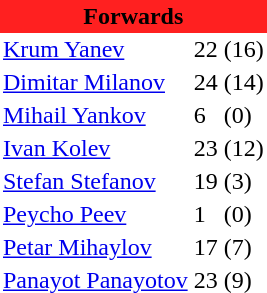<table class="toccolours" border="0" cellpadding="2" cellspacing="0" align="left" style="margin:0.5em;">
<tr>
<th colspan="4" align="center" bgcolor="#FF2020"><span>Forwards</span></th>
</tr>
<tr>
<td> <a href='#'>Krum Yanev</a></td>
<td>22</td>
<td>(16)</td>
</tr>
<tr>
<td> <a href='#'>Dimitar Milanov</a></td>
<td>24</td>
<td>(14)</td>
</tr>
<tr>
<td> <a href='#'>Mihail Yankov</a></td>
<td>6</td>
<td>(0)</td>
</tr>
<tr>
<td> <a href='#'>Ivan Kolev</a></td>
<td>23</td>
<td>(12)</td>
</tr>
<tr>
<td> <a href='#'>Stefan Stefanov</a></td>
<td>19</td>
<td>(3)</td>
</tr>
<tr>
<td> <a href='#'>Peycho Peev</a></td>
<td>1</td>
<td>(0)</td>
</tr>
<tr>
<td> <a href='#'>Petar Mihaylov</a></td>
<td>17</td>
<td>(7)</td>
</tr>
<tr>
<td> <a href='#'>Panayot Panayotov</a></td>
<td>23</td>
<td>(9)</td>
</tr>
<tr>
</tr>
</table>
